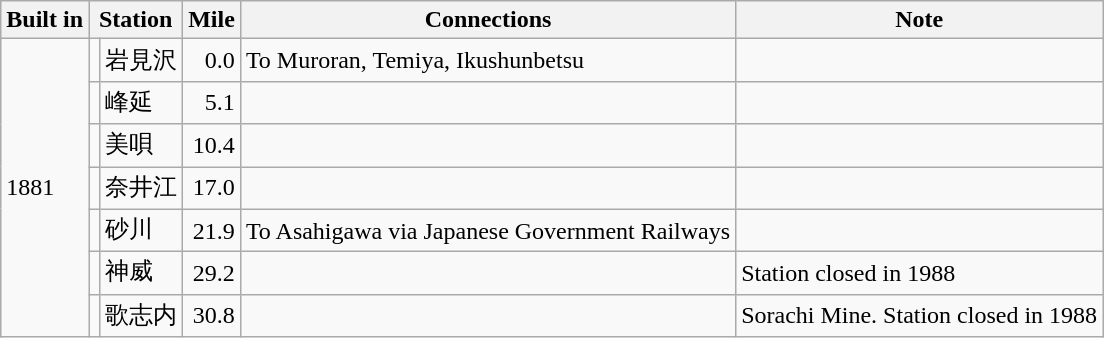<table class=wikitable>
<tr>
<th>Built in</th>
<th colspan=2>Station</th>
<th>Mile</th>
<th>Connections</th>
<th>Note</th>
</tr>
<tr>
<td rowspan=7>1881</td>
<td></td>
<td>岩見沢</td>
<td style="text-align:right">0.0</td>
<td>To Muroran, Temiya, Ikushunbetsu</td>
<td></td>
</tr>
<tr>
<td></td>
<td>峰延</td>
<td style="text-align:right">5.1</td>
<td></td>
<td></td>
</tr>
<tr>
<td></td>
<td>美唄</td>
<td style="text-align:right">10.4</td>
<td></td>
<td></td>
</tr>
<tr>
<td></td>
<td>奈井江</td>
<td style="text-align:right">17.0</td>
<td></td>
<td></td>
</tr>
<tr>
<td></td>
<td>砂川</td>
<td style="text-align:right">21.9</td>
<td>To Asahigawa via Japanese Government Railways</td>
<td></td>
</tr>
<tr>
<td></td>
<td>神威</td>
<td style="text-align:right">29.2</td>
<td></td>
<td>Station closed in 1988</td>
</tr>
<tr>
<td></td>
<td>歌志内</td>
<td style="text-align:right">30.8</td>
<td></td>
<td>Sorachi Mine. Station closed in 1988</td>
</tr>
</table>
